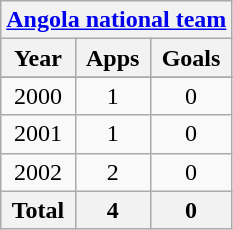<table class="wikitable" style="text-align:center">
<tr>
<th colspan=3><a href='#'>Angola national team</a></th>
</tr>
<tr>
<th>Year</th>
<th>Apps</th>
<th>Goals</th>
</tr>
<tr>
</tr>
<tr>
<td>2000</td>
<td>1</td>
<td>0</td>
</tr>
<tr>
<td>2001</td>
<td>1</td>
<td>0</td>
</tr>
<tr>
<td>2002</td>
<td>2</td>
<td>0</td>
</tr>
<tr>
<th>Total</th>
<th>4</th>
<th>0</th>
</tr>
</table>
